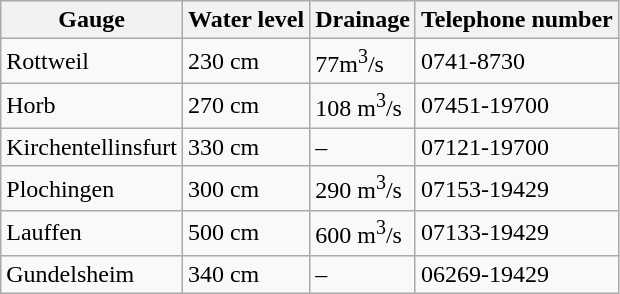<table class="wikitable">
<tr>
<th>Gauge</th>
<th>Water level</th>
<th>Drainage</th>
<th>Telephone number</th>
</tr>
<tr>
<td>Rottweil</td>
<td>230 cm</td>
<td>77m<sup>3</sup>/s</td>
<td>0741-8730</td>
</tr>
<tr>
<td>Horb</td>
<td>270 cm</td>
<td>108 m<sup>3</sup>/s</td>
<td>07451-19700</td>
</tr>
<tr>
<td>Kirchentellinsfurt</td>
<td>330 cm</td>
<td>–</td>
<td>07121-19700</td>
</tr>
<tr>
<td>Plochingen</td>
<td>300 cm</td>
<td>290 m<sup>3</sup>/s</td>
<td>07153-19429</td>
</tr>
<tr>
<td>Lauffen</td>
<td>500 cm</td>
<td>600 m<sup>3</sup>/s</td>
<td>07133-19429</td>
</tr>
<tr>
<td>Gundelsheim</td>
<td>340 cm</td>
<td>–</td>
<td>06269-19429</td>
</tr>
</table>
